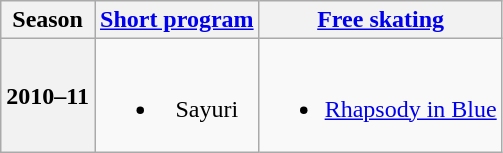<table class=wikitable style=text-align:center>
<tr>
<th>Season</th>
<th><a href='#'>Short program</a></th>
<th><a href='#'>Free skating</a></th>
</tr>
<tr>
<th>2010–11 <br> </th>
<td><br><ul><li>Sayuri <br></li></ul></td>
<td><br><ul><li><a href='#'>Rhapsody in Blue</a> <br></li></ul></td>
</tr>
</table>
